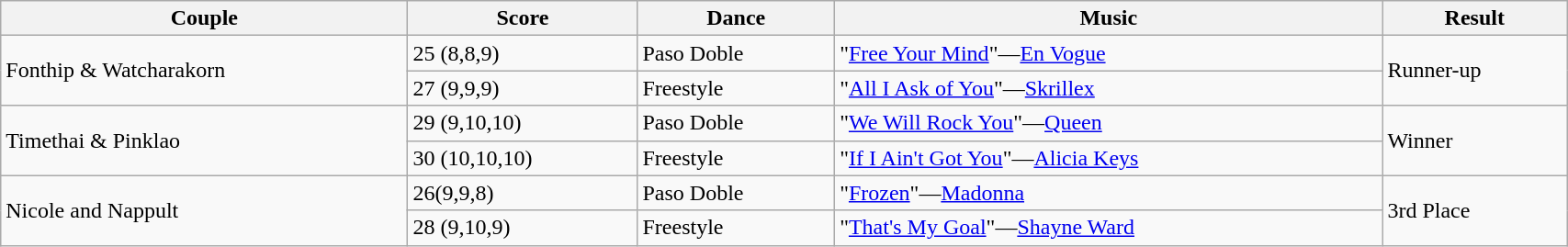<table class="wikitable" style="width:90%;">
<tr>
<th>Couple</th>
<th>Score</th>
<th>Dance</th>
<th>Music</th>
<th>Result</th>
</tr>
<tr>
<td rowspan=2>Fonthip & Watcharakorn</td>
<td>25 (8,8,9)</td>
<td>Paso Doble</td>
<td>"<a href='#'>Free Your Mind</a>"—<a href='#'>En Vogue</a></td>
<td rowspan=2>Runner-up</td>
</tr>
<tr>
<td>27 (9,9,9)</td>
<td>Freestyle</td>
<td>"<a href='#'>All I Ask of You</a>"—<a href='#'>Skrillex</a></td>
</tr>
<tr>
<td rowspan=2>Timethai & Pinklao</td>
<td>29 (9,10,10)</td>
<td>Paso Doble</td>
<td>"<a href='#'>We Will Rock You</a>"—<a href='#'>Queen</a></td>
<td rowspan=2>Winner</td>
</tr>
<tr>
<td>30 (10,10,10)</td>
<td>Freestyle</td>
<td>"<a href='#'>If I Ain't Got You</a>"—<a href='#'>Alicia Keys</a></td>
</tr>
<tr>
<td rowspan=2>Nicole and Nappult</td>
<td>26(9,9,8)</td>
<td>Paso Doble</td>
<td>"<a href='#'>Frozen</a>"—<a href='#'>Madonna</a></td>
<td rowspan=2>3rd Place</td>
</tr>
<tr>
<td>28 (9,10,9)</td>
<td>Freestyle</td>
<td>"<a href='#'>That's My Goal</a>"—<a href='#'>Shayne Ward</a></td>
</tr>
</table>
